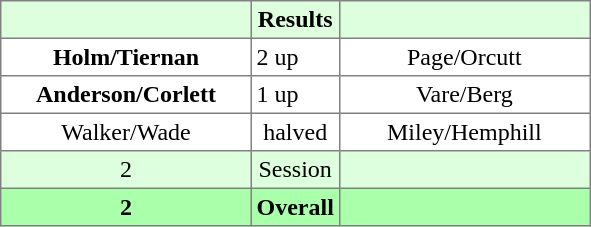<table border="1" cellpadding="3" style="border-collapse: collapse; text-align:center;">
<tr style="background:#ddffdd;">
<th width=160></th>
<th>Results</th>
<th width=160></th>
</tr>
<tr>
<td><strong>Holm/Tiernan</strong></td>
<td align=left> 2 up</td>
<td>Page/Orcutt</td>
</tr>
<tr>
<td><strong>Anderson/Corlett</strong></td>
<td align=left> 1 up</td>
<td>Vare/Berg</td>
</tr>
<tr>
<td>Walker/Wade</td>
<td>halved</td>
<td>Miley/Hemphill</td>
</tr>
<tr style="background:#ddffdd;">
<td>2</td>
<td>Session</td>
<td></td>
</tr>
<tr style="background:#aaffaa;">
<th>2</th>
<th>Overall</th>
<th></th>
</tr>
</table>
